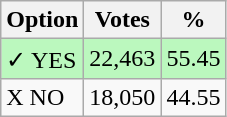<table class="wikitable">
<tr>
<th>Option</th>
<th>Votes</th>
<th>%</th>
</tr>
<tr>
<td style=background:#bbf8be>✓ YES</td>
<td style=background:#bbf8be>22,463</td>
<td style=background:#bbf8be>55.45</td>
</tr>
<tr>
<td>X NO</td>
<td>18,050</td>
<td>44.55</td>
</tr>
</table>
